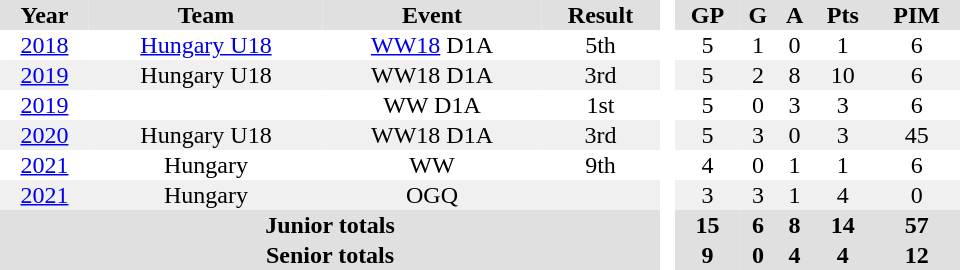<table border="0" cellpadding="1" cellspacing="0" style="text-align:center; width:40em">
<tr ALIGN="centre" bgcolor="#e0e0e0">
<th>Year</th>
<th>Team</th>
<th>Event</th>
<th>Result</th>
<th rowspan="99" bgcolor="#ffffff"> </th>
<th>GP</th>
<th>G</th>
<th>A</th>
<th>Pts</th>
<th>PIM</th>
</tr>
<tr>
<td><a href='#'>2018</a></td>
<td><a href='#'>Hungary U18</a></td>
<td><a href='#'>WW18</a> D1A</td>
<td>5th</td>
<td>5</td>
<td>1</td>
<td>0</td>
<td>1</td>
<td>6</td>
</tr>
<tr bgcolor="#f0f0f0">
<td><a href='#'>2019</a></td>
<td>Hungary U18</td>
<td>WW18 D1A</td>
<td>3rd</td>
<td>5</td>
<td>2</td>
<td>8</td>
<td>10</td>
<td>6</td>
</tr>
<tr>
<td><a href='#'>2019</a></td>
<td></td>
<td>WW D1A</td>
<td>1st</td>
<td>5</td>
<td>0</td>
<td>3</td>
<td>3</td>
<td>6</td>
</tr>
<tr bgcolor="#f0f0f0">
<td><a href='#'>2020</a></td>
<td>Hungary U18</td>
<td>WW18 D1A</td>
<td>3rd</td>
<td>5</td>
<td>3</td>
<td>0</td>
<td>3</td>
<td>45</td>
</tr>
<tr>
<td><a href='#'>2021</a></td>
<td>Hungary</td>
<td>WW</td>
<td>9th</td>
<td>4</td>
<td>0</td>
<td>1</td>
<td>1</td>
<td>6</td>
</tr>
<tr bgcolor="#f0f0f0">
<td><a href='#'>2021</a></td>
<td>Hungary</td>
<td>OGQ</td>
<td></td>
<td>3</td>
<td>3</td>
<td>1</td>
<td>4</td>
<td>0</td>
</tr>
<tr ALIGN="centre" bgcolor="#e0e0e0">
<th colspan=4>Junior totals</th>
<th>15</th>
<th>6</th>
<th>8</th>
<th>14</th>
<th>57</th>
</tr>
<tr ALIGN="centre" bgcolor="#e0e0e0">
<th colspan=4>Senior totals</th>
<th>9</th>
<th>0</th>
<th>4</th>
<th>4</th>
<th>12</th>
</tr>
</table>
